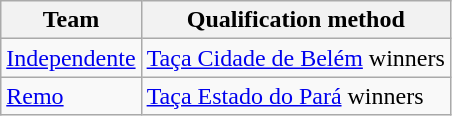<table class="wikitable">
<tr>
<th>Team</th>
<th>Qualification method</th>
</tr>
<tr>
<td><a href='#'>Independente</a></td>
<td><a href='#'>Taça Cidade de Belém</a> winners</td>
</tr>
<tr>
<td><a href='#'>Remo</a></td>
<td><a href='#'>Taça Estado do Pará</a> winners</td>
</tr>
</table>
